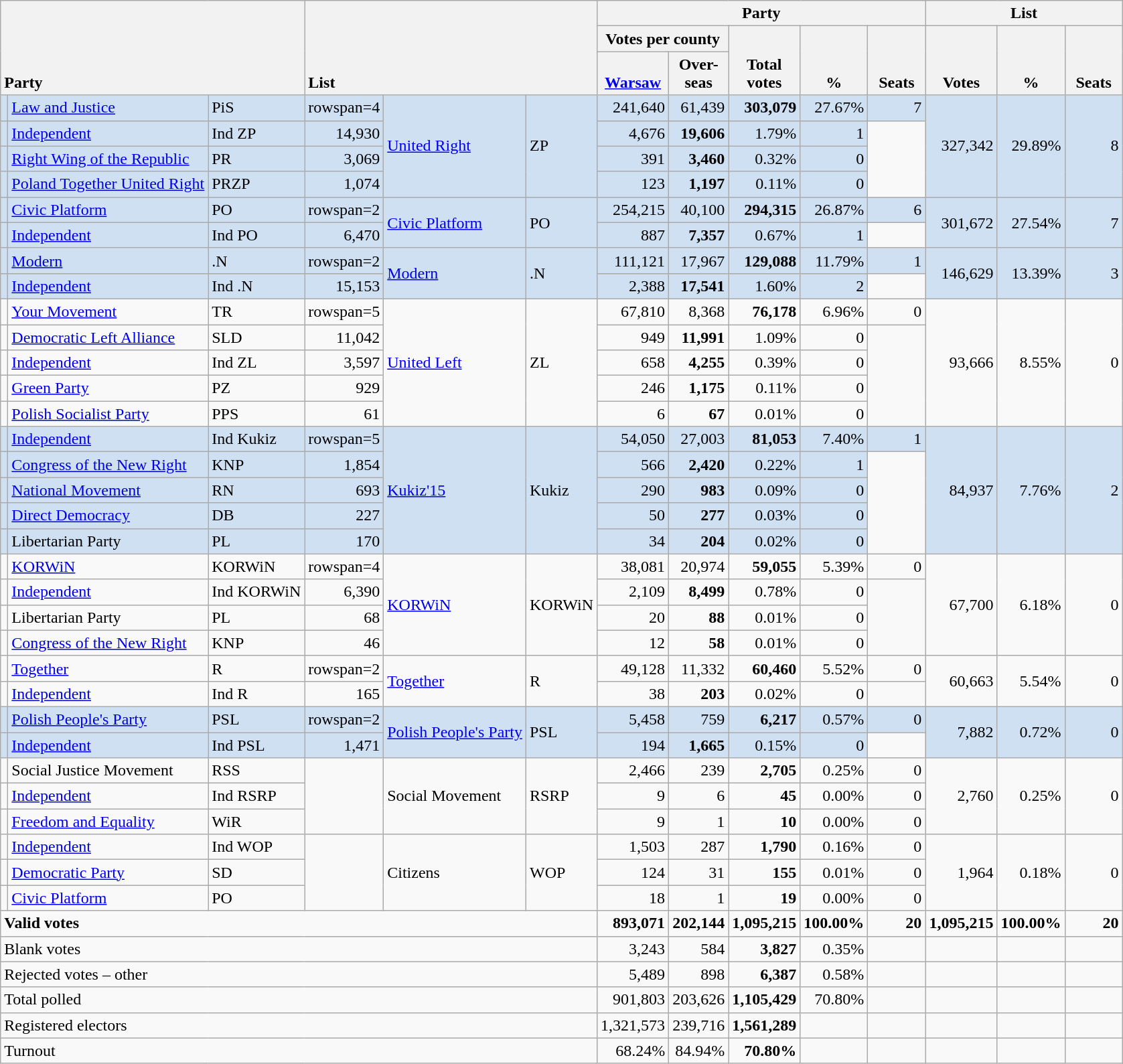<table class="wikitable" border="1" style="text-align:right;">
<tr>
<th style="text-align:left;" valign=bottom rowspan=3 colspan=3>Party</th>
<th style="text-align:left;" valign=bottom rowspan=3 colspan=3>List</th>
<th colspan=5>Party</th>
<th colspan=3>List</th>
</tr>
<tr>
<th colspan=2>Votes per county</th>
<th align=center valign=bottom rowspan=2 width="50">Total<br>votes</th>
<th align=center valign=bottom rowspan=2 width="50">%</th>
<th align=center valign=bottom rowspan=2 width="50">Seats</th>
<th align=center valign=bottom rowspan=2 width="50">Votes</th>
<th align=center valign=bottom rowspan=2 width="50">%</th>
<th align=center valign=bottom rowspan=2 width="50">Seats</th>
</tr>
<tr>
<th align=center valign=bottom width="50"><a href='#'>Warsaw</a></th>
<th align=center valign=bottom width="50">Over-<br>seas</th>
</tr>
<tr style="background:#CEE0F2;">
<td></td>
<td align=left><a href='#'>Law and Justice</a></td>
<td align=left>PiS</td>
<td>rowspan=4 </td>
<td rowspan=4 align=left><a href='#'>United Right</a></td>
<td rowspan=4 align=left>ZP</td>
<td>241,640</td>
<td>61,439</td>
<td><strong>303,079</strong></td>
<td>27.67%</td>
<td>7</td>
<td rowspan=4>327,342</td>
<td rowspan=4>29.89%</td>
<td rowspan=4>8</td>
</tr>
<tr style="background:#CEE0F2;">
<td></td>
<td align=left><a href='#'>Independent</a></td>
<td align=left>Ind ZP</td>
<td>14,930</td>
<td>4,676</td>
<td><strong>19,606</strong></td>
<td>1.79%</td>
<td>1</td>
</tr>
<tr style="background:#CEE0F2;">
<td></td>
<td align=left><a href='#'>Right Wing of the Republic</a></td>
<td align=left>PR</td>
<td>3,069</td>
<td>391</td>
<td><strong>3,460</strong></td>
<td>0.32%</td>
<td>0</td>
</tr>
<tr style="background:#CEE0F2;">
<td></td>
<td align=left><a href='#'>Poland Together United Right</a></td>
<td align=left>PRZP</td>
<td>1,074</td>
<td>123</td>
<td><strong>1,197</strong></td>
<td>0.11%</td>
<td>0</td>
</tr>
<tr style="background:#CEE0F2;">
<td></td>
<td align=left><a href='#'>Civic Platform</a></td>
<td align=left>PO</td>
<td>rowspan=2 </td>
<td rowspan=2 align=left><a href='#'>Civic Platform</a></td>
<td rowspan=2 align=left>PO</td>
<td>254,215</td>
<td>40,100</td>
<td><strong>294,315</strong></td>
<td>26.87%</td>
<td>6</td>
<td rowspan=2>301,672</td>
<td rowspan=2>27.54%</td>
<td rowspan=2>7</td>
</tr>
<tr style="background:#CEE0F2;">
<td></td>
<td align=left><a href='#'>Independent</a></td>
<td align=left>Ind PO</td>
<td>6,470</td>
<td>887</td>
<td><strong>7,357</strong></td>
<td>0.67%</td>
<td>1</td>
</tr>
<tr style="background:#CEE0F2;">
<td></td>
<td align=left><a href='#'>Modern</a></td>
<td align=left>.N</td>
<td>rowspan=2 </td>
<td rowspan=2 align=left><a href='#'>Modern</a></td>
<td rowspan=2 align=left>.N</td>
<td>111,121</td>
<td>17,967</td>
<td><strong>129,088</strong></td>
<td>11.79%</td>
<td>1</td>
<td rowspan=2>146,629</td>
<td rowspan=2>13.39%</td>
<td rowspan=2>3</td>
</tr>
<tr style="background:#CEE0F2;">
<td></td>
<td align=left><a href='#'>Independent</a></td>
<td align=left>Ind .N</td>
<td>15,153</td>
<td>2,388</td>
<td><strong>17,541</strong></td>
<td>1.60%</td>
<td>2</td>
</tr>
<tr>
<td></td>
<td align=left><a href='#'>Your Movement</a></td>
<td align=left>TR</td>
<td>rowspan=5 </td>
<td rowspan=5 align=left><a href='#'>United Left</a></td>
<td rowspan=5 align=left>ZL</td>
<td>67,810</td>
<td>8,368</td>
<td><strong>76,178</strong></td>
<td>6.96%</td>
<td>0</td>
<td rowspan=5>93,666</td>
<td rowspan=5>8.55%</td>
<td rowspan=5>0</td>
</tr>
<tr>
<td></td>
<td align=left style="white-space: nowrap;"><a href='#'>Democratic Left Alliance</a></td>
<td align=left>SLD</td>
<td>11,042</td>
<td>949</td>
<td><strong>11,991</strong></td>
<td>1.09%</td>
<td>0</td>
</tr>
<tr>
<td></td>
<td align=left><a href='#'>Independent</a></td>
<td align=left>Ind ZL</td>
<td>3,597</td>
<td>658</td>
<td><strong>4,255</strong></td>
<td>0.39%</td>
<td>0</td>
</tr>
<tr>
<td></td>
<td align=left><a href='#'>Green Party</a></td>
<td align=left>PZ</td>
<td>929</td>
<td>246</td>
<td><strong>1,175</strong></td>
<td>0.11%</td>
<td>0</td>
</tr>
<tr>
<td></td>
<td align=left><a href='#'>Polish Socialist Party</a></td>
<td align=left>PPS</td>
<td>61</td>
<td>6</td>
<td><strong>67</strong></td>
<td>0.01%</td>
<td>0</td>
</tr>
<tr style="background:#CEE0F2;">
<td></td>
<td align=left><a href='#'>Independent</a></td>
<td align=left>Ind Kukiz</td>
<td>rowspan=5 </td>
<td rowspan=5 align=left><a href='#'>Kukiz'15</a></td>
<td rowspan=5 align=left>Kukiz</td>
<td>54,050</td>
<td>27,003</td>
<td><strong>81,053</strong></td>
<td>7.40%</td>
<td>1</td>
<td rowspan=5>84,937</td>
<td rowspan=5>7.76%</td>
<td rowspan=5>2</td>
</tr>
<tr style="background:#CEE0F2;">
<td></td>
<td align=left><a href='#'>Congress of the New Right</a></td>
<td align=left>KNP</td>
<td>1,854</td>
<td>566</td>
<td><strong>2,420</strong></td>
<td>0.22%</td>
<td>1</td>
</tr>
<tr style="background:#CEE0F2;">
<td></td>
<td align=left><a href='#'>National Movement</a></td>
<td align=left>RN</td>
<td>693</td>
<td>290</td>
<td><strong>983</strong></td>
<td>0.09%</td>
<td>0</td>
</tr>
<tr style="background:#CEE0F2;">
<td></td>
<td align=left><a href='#'>Direct Democracy</a></td>
<td align=left>DB</td>
<td>227</td>
<td>50</td>
<td><strong>277</strong></td>
<td>0.03%</td>
<td>0</td>
</tr>
<tr style="background:#CEE0F2;">
<td></td>
<td align=left>Libertarian Party</td>
<td align=left>PL</td>
<td>170</td>
<td>34</td>
<td><strong>204</strong></td>
<td>0.02%</td>
<td>0</td>
</tr>
<tr>
<td></td>
<td align=left><a href='#'>KORWiN</a></td>
<td align=left>KORWiN</td>
<td>rowspan=4 </td>
<td rowspan=4 align=left><a href='#'>KORWiN</a></td>
<td rowspan=4 align=left>KORWiN</td>
<td>38,081</td>
<td>20,974</td>
<td><strong>59,055</strong></td>
<td>5.39%</td>
<td>0</td>
<td rowspan=4>67,700</td>
<td rowspan=4>6.18%</td>
<td rowspan=4>0</td>
</tr>
<tr>
<td></td>
<td align=left><a href='#'>Independent</a></td>
<td align=left>Ind KORWiN</td>
<td>6,390</td>
<td>2,109</td>
<td><strong>8,499</strong></td>
<td>0.78%</td>
<td>0</td>
</tr>
<tr>
<td></td>
<td align=left>Libertarian Party</td>
<td align=left>PL</td>
<td>68</td>
<td>20</td>
<td><strong>88</strong></td>
<td>0.01%</td>
<td>0</td>
</tr>
<tr>
<td></td>
<td align=left><a href='#'>Congress of the New Right</a></td>
<td align=left>KNP</td>
<td>46</td>
<td>12</td>
<td><strong>58</strong></td>
<td>0.01%</td>
<td>0</td>
</tr>
<tr>
<td></td>
<td align=left><a href='#'>Together</a></td>
<td align=left>R</td>
<td>rowspan=2 </td>
<td rowspan=2 align=left><a href='#'>Together</a></td>
<td rowspan=2 align=left>R</td>
<td>49,128</td>
<td>11,332</td>
<td><strong>60,460</strong></td>
<td>5.52%</td>
<td>0</td>
<td rowspan=2>60,663</td>
<td rowspan=2>5.54%</td>
<td rowspan=2>0</td>
</tr>
<tr>
<td></td>
<td align=left><a href='#'>Independent</a></td>
<td align=left>Ind R</td>
<td>165</td>
<td>38</td>
<td><strong>203</strong></td>
<td>0.02%</td>
<td>0</td>
</tr>
<tr style="background:#CEE0F2;">
<td></td>
<td align=left><a href='#'>Polish People's Party</a></td>
<td align=left>PSL</td>
<td>rowspan=2 </td>
<td rowspan=2 align=left><a href='#'>Polish People's Party</a></td>
<td rowspan=2 align=left>PSL</td>
<td>5,458</td>
<td>759</td>
<td><strong>6,217</strong></td>
<td>0.57%</td>
<td>0</td>
<td rowspan=2>7,882</td>
<td rowspan=2>0.72%</td>
<td rowspan=2>0</td>
</tr>
<tr style="background:#CEE0F2;">
<td></td>
<td align=left><a href='#'>Independent</a></td>
<td align=left>Ind PSL</td>
<td>1,471</td>
<td>194</td>
<td><strong>1,665</strong></td>
<td>0.15%</td>
<td>0</td>
</tr>
<tr>
<td></td>
<td align=left>Social Justice Movement</td>
<td align=left>RSS</td>
<td rowspan=3></td>
<td rowspan=3 align=left>Social Movement</td>
<td rowspan=3 align=left>RSRP</td>
<td>2,466</td>
<td>239</td>
<td><strong>2,705</strong></td>
<td>0.25%</td>
<td>0</td>
<td rowspan=3>2,760</td>
<td rowspan=3>0.25%</td>
<td rowspan=3>0</td>
</tr>
<tr>
<td></td>
<td align=left><a href='#'>Independent</a></td>
<td align=left>Ind RSRP</td>
<td>9</td>
<td>6</td>
<td><strong>45</strong></td>
<td>0.00%</td>
<td>0</td>
</tr>
<tr>
<td></td>
<td align=left><a href='#'>Freedom and Equality</a></td>
<td align=left>WiR</td>
<td>9</td>
<td>1</td>
<td><strong>10</strong></td>
<td>0.00%</td>
<td>0</td>
</tr>
<tr>
<td></td>
<td align=left><a href='#'>Independent</a></td>
<td align=left>Ind WOP</td>
<td rowspan=3></td>
<td rowspan=3 align=left>Citizens</td>
<td rowspan=3 align=left>WOP</td>
<td>1,503</td>
<td>287</td>
<td><strong>1,790</strong></td>
<td>0.16%</td>
<td>0</td>
<td rowspan=3>1,964</td>
<td rowspan=3>0.18%</td>
<td rowspan=3>0</td>
</tr>
<tr>
<td></td>
<td align=left><a href='#'>Democratic Party</a></td>
<td align=left>SD</td>
<td>124</td>
<td>31</td>
<td><strong>155</strong></td>
<td>0.01%</td>
<td>0</td>
</tr>
<tr>
<td></td>
<td align=left><a href='#'>Civic Platform</a></td>
<td align=left>PO</td>
<td>18</td>
<td>1</td>
<td><strong>19</strong></td>
<td>0.00%</td>
<td>0</td>
</tr>
<tr style="font-weight:bold">
<td align=left colspan=6>Valid votes</td>
<td>893,071</td>
<td>202,144</td>
<td>1,095,215</td>
<td>100.00%</td>
<td>20</td>
<td>1,095,215</td>
<td>100.00%</td>
<td>20</td>
</tr>
<tr>
<td align=left colspan=6>Blank votes</td>
<td>3,243</td>
<td>584</td>
<td><strong>3,827</strong></td>
<td>0.35%</td>
<td></td>
<td></td>
<td></td>
<td></td>
</tr>
<tr>
<td align=left colspan=6>Rejected votes – other</td>
<td>5,489</td>
<td>898</td>
<td><strong>6,387</strong></td>
<td>0.58%</td>
<td></td>
<td></td>
<td></td>
<td></td>
</tr>
<tr>
<td align=left colspan=6>Total polled</td>
<td>901,803</td>
<td>203,626</td>
<td><strong>1,105,429</strong></td>
<td>70.80%</td>
<td></td>
<td></td>
<td></td>
<td></td>
</tr>
<tr>
<td align=left colspan=6>Registered electors</td>
<td>1,321,573</td>
<td>239,716</td>
<td><strong>1,561,289</strong></td>
<td></td>
<td></td>
<td></td>
<td></td>
<td></td>
</tr>
<tr>
<td align=left colspan=6>Turnout</td>
<td>68.24%</td>
<td>84.94%</td>
<td><strong>70.80%</strong></td>
<td></td>
<td></td>
<td></td>
<td></td>
<td></td>
</tr>
</table>
